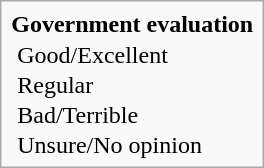<table style="float; margin-left: 1em; margin-bottom: 0.5em" class="infobox">
<tr>
<td style="text-align: center"><span><strong>Government evaluation</strong></span></td>
</tr>
<tr>
<td style="padding: 0 5px;"> Good/Excellent</td>
</tr>
<tr>
<td style="padding: 0 5px;"> Regular</td>
</tr>
<tr>
<td style="padding: 0 5px;"> Bad/Terrible</td>
</tr>
<tr>
<td style="padding: 0 5px;"> Unsure/No opinion</td>
</tr>
</table>
